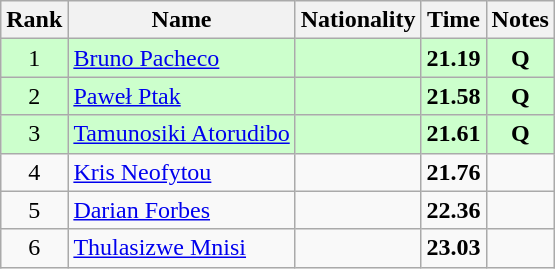<table class="wikitable sortable" style="text-align:center">
<tr>
<th>Rank</th>
<th>Name</th>
<th>Nationality</th>
<th>Time</th>
<th>Notes</th>
</tr>
<tr bgcolor=ccffcc>
<td>1</td>
<td align=left><a href='#'>Bruno Pacheco</a></td>
<td align=left></td>
<td><strong>21.19</strong></td>
<td><strong>Q</strong></td>
</tr>
<tr bgcolor=ccffcc>
<td>2</td>
<td align=left><a href='#'>Paweł Ptak</a></td>
<td align=left></td>
<td><strong>21.58</strong></td>
<td><strong>Q</strong></td>
</tr>
<tr bgcolor=ccffcc>
<td>3</td>
<td align=left><a href='#'>Tamunosiki Atorudibo</a></td>
<td align=left></td>
<td><strong>21.61</strong></td>
<td><strong>Q</strong></td>
</tr>
<tr>
<td>4</td>
<td align=left><a href='#'>Kris Neofytou</a></td>
<td align=left></td>
<td><strong>21.76</strong></td>
<td></td>
</tr>
<tr>
<td>5</td>
<td align=left><a href='#'>Darian Forbes</a></td>
<td align=left></td>
<td><strong>22.36</strong></td>
<td></td>
</tr>
<tr>
<td>6</td>
<td align=left><a href='#'>Thulasizwe Mnisi</a></td>
<td align=left></td>
<td><strong>23.03</strong></td>
<td></td>
</tr>
</table>
